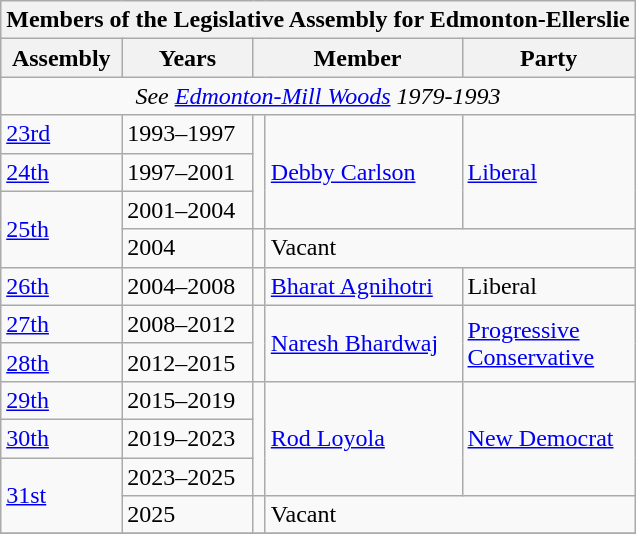<table class="wikitable" align=right>
<tr>
<th colspan=5>Members of the Legislative Assembly for Edmonton-Ellerslie</th>
</tr>
<tr>
<th>Assembly</th>
<th>Years</th>
<th colspan="2">Member</th>
<th>Party</th>
</tr>
<tr>
<td align="center" colspan=5><em>See <a href='#'>Edmonton-Mill Woods</a> 1979-1993</em></td>
</tr>
<tr>
<td><a href='#'>23rd</a></td>
<td>1993–1997</td>
<td rowspan=3 ></td>
<td rowspan=3><a href='#'>Debby Carlson</a></td>
<td rowspan=3><a href='#'>Liberal</a></td>
</tr>
<tr>
<td><a href='#'>24th</a></td>
<td>1997–2001</td>
</tr>
<tr>
<td rowspan=2><a href='#'>25th</a></td>
<td>2001–2004</td>
</tr>
<tr>
<td>2004</td>
<td></td>
<td colspan=2>Vacant</td>
</tr>
<tr>
<td><a href='#'>26th</a></td>
<td>2004–2008</td>
<td></td>
<td><a href='#'>Bharat Agnihotri</a></td>
<td>Liberal</td>
</tr>
<tr>
<td><a href='#'>27th</a></td>
<td>2008–2012</td>
<td rowspan=2 ></td>
<td rowspan=2><a href='#'>Naresh Bhardwaj</a></td>
<td rowspan=2><a href='#'>Progressive<br>Conservative</a></td>
</tr>
<tr>
<td><a href='#'>28th</a></td>
<td>2012–2015</td>
</tr>
<tr>
<td><a href='#'>29th</a></td>
<td>2015–2019</td>
<td rowspan=3 ></td>
<td rowspan=3><a href='#'>Rod Loyola</a></td>
<td rowspan=3><a href='#'>New Democrat</a></td>
</tr>
<tr>
<td><a href='#'>30th</a></td>
<td>2019–2023</td>
</tr>
<tr>
<td rowspan=2><a href='#'>31st</a></td>
<td>2023–2025</td>
</tr>
<tr>
<td>2025</td>
<td></td>
<td colspan=2>Vacant</td>
</tr>
<tr>
</tr>
</table>
